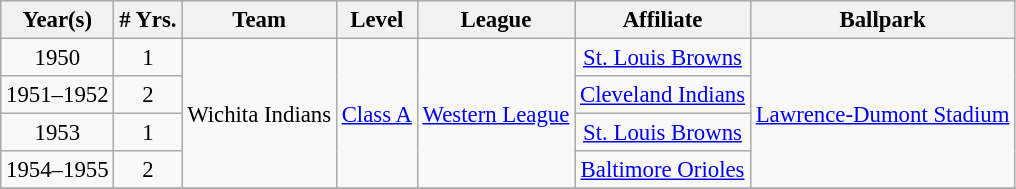<table class="wikitable" style="text-align:center; font-size: 95%;">
<tr>
<th>Year(s)</th>
<th># Yrs.</th>
<th>Team</th>
<th>Level</th>
<th>League</th>
<th>Affiliate</th>
<th>Ballpark</th>
</tr>
<tr>
<td>1950</td>
<td>1</td>
<td rowspan=4>Wichita Indians</td>
<td rowspan=4><a href='#'>Class A</a></td>
<td rowspan=4><a href='#'>Western League</a></td>
<td><a href='#'>St. Louis Browns</a></td>
<td rowspan=4><a href='#'>Lawrence-Dumont Stadium</a></td>
</tr>
<tr>
<td>1951–1952</td>
<td>2</td>
<td><a href='#'>Cleveland Indians</a></td>
</tr>
<tr>
<td>1953</td>
<td>1</td>
<td><a href='#'>St. Louis Browns</a></td>
</tr>
<tr>
<td>1954–1955</td>
<td>2</td>
<td><a href='#'>Baltimore Orioles</a></td>
</tr>
<tr>
</tr>
</table>
